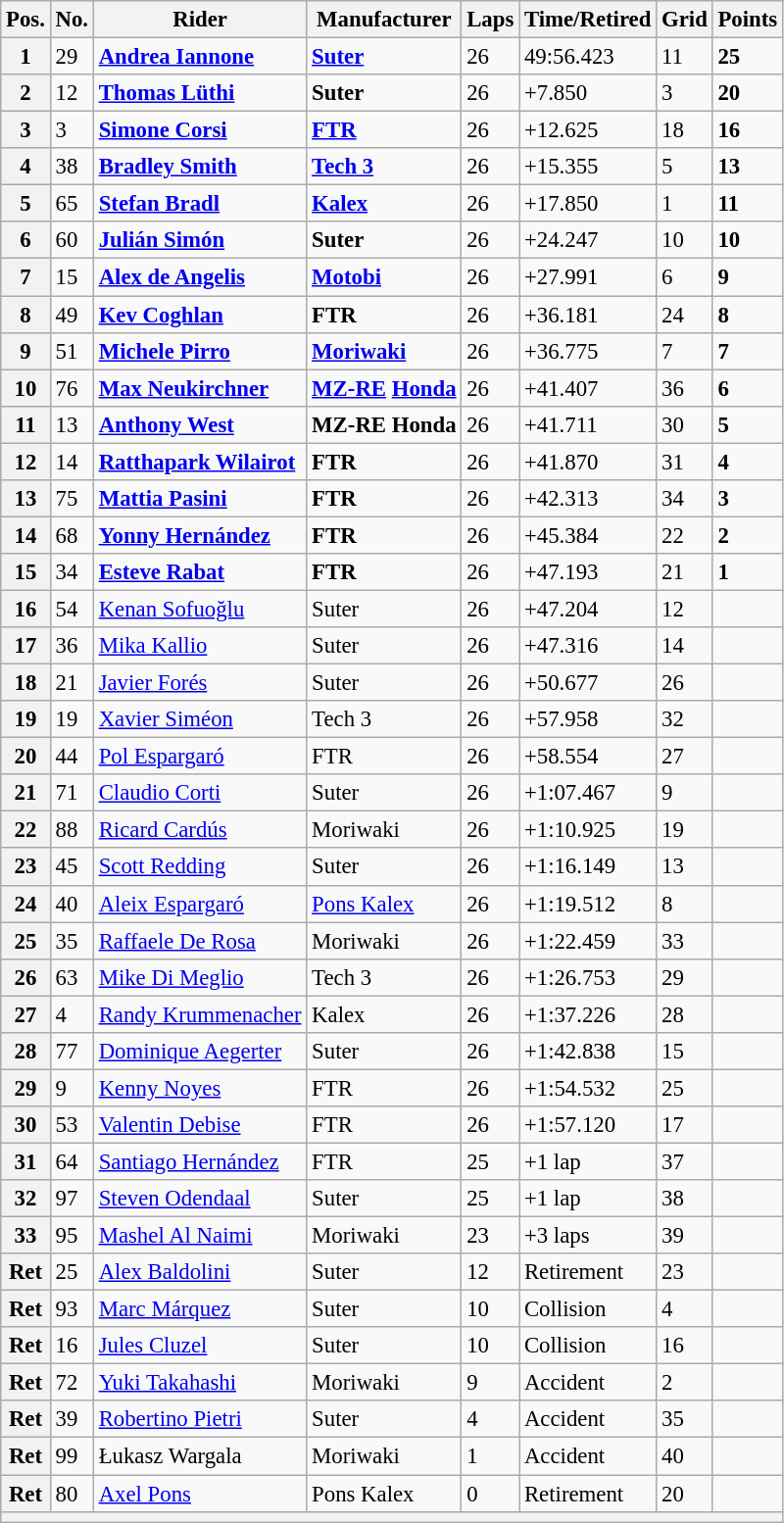<table class="wikitable" style="font-size: 95%;">
<tr>
<th>Pos.</th>
<th>No.</th>
<th>Rider</th>
<th>Manufacturer</th>
<th>Laps</th>
<th>Time/Retired</th>
<th>Grid</th>
<th>Points</th>
</tr>
<tr>
<th>1</th>
<td>29</td>
<td> <strong><a href='#'>Andrea Iannone</a></strong></td>
<td><strong><a href='#'>Suter</a></strong></td>
<td>26</td>
<td>49:56.423</td>
<td>11</td>
<td><strong>25</strong></td>
</tr>
<tr>
<th>2</th>
<td>12</td>
<td> <strong><a href='#'>Thomas Lüthi</a></strong></td>
<td><strong>Suter</strong></td>
<td>26</td>
<td>+7.850</td>
<td>3</td>
<td><strong>20</strong></td>
</tr>
<tr>
<th>3</th>
<td>3</td>
<td> <strong><a href='#'>Simone Corsi</a></strong></td>
<td><strong><a href='#'>FTR</a></strong></td>
<td>26</td>
<td>+12.625</td>
<td>18</td>
<td><strong>16</strong></td>
</tr>
<tr>
<th>4</th>
<td>38</td>
<td> <strong><a href='#'>Bradley Smith</a></strong></td>
<td><strong><a href='#'>Tech 3</a></strong></td>
<td>26</td>
<td>+15.355</td>
<td>5</td>
<td><strong>13</strong></td>
</tr>
<tr>
<th>5</th>
<td>65</td>
<td> <strong><a href='#'>Stefan Bradl</a></strong></td>
<td><strong><a href='#'>Kalex</a></strong></td>
<td>26</td>
<td>+17.850</td>
<td>1</td>
<td><strong>11</strong></td>
</tr>
<tr>
<th>6</th>
<td>60</td>
<td> <strong><a href='#'>Julián Simón</a></strong></td>
<td><strong>Suter</strong></td>
<td>26</td>
<td>+24.247</td>
<td>10</td>
<td><strong>10</strong></td>
</tr>
<tr>
<th>7</th>
<td>15</td>
<td> <strong><a href='#'>Alex de Angelis</a></strong></td>
<td><strong><a href='#'>Motobi</a></strong></td>
<td>26</td>
<td>+27.991</td>
<td>6</td>
<td><strong>9</strong></td>
</tr>
<tr>
<th>8</th>
<td>49</td>
<td> <strong><a href='#'>Kev Coghlan</a></strong></td>
<td><strong>FTR</strong></td>
<td>26</td>
<td>+36.181</td>
<td>24</td>
<td><strong>8</strong></td>
</tr>
<tr>
<th>9</th>
<td>51</td>
<td> <strong><a href='#'>Michele Pirro</a></strong></td>
<td><strong><a href='#'>Moriwaki</a></strong></td>
<td>26</td>
<td>+36.775</td>
<td>7</td>
<td><strong>7</strong></td>
</tr>
<tr>
<th>10</th>
<td>76</td>
<td> <strong><a href='#'>Max Neukirchner</a></strong></td>
<td><strong><a href='#'>MZ-RE</a> <a href='#'>Honda</a></strong></td>
<td>26</td>
<td>+41.407</td>
<td>36</td>
<td><strong>6</strong></td>
</tr>
<tr>
<th>11</th>
<td>13</td>
<td> <strong><a href='#'>Anthony West</a></strong></td>
<td><strong>MZ-RE Honda</strong></td>
<td>26</td>
<td>+41.711</td>
<td>30</td>
<td><strong>5</strong></td>
</tr>
<tr>
<th>12</th>
<td>14</td>
<td> <strong><a href='#'>Ratthapark Wilairot</a></strong></td>
<td><strong>FTR</strong></td>
<td>26</td>
<td>+41.870</td>
<td>31</td>
<td><strong>4</strong></td>
</tr>
<tr>
<th>13</th>
<td>75</td>
<td> <strong><a href='#'>Mattia Pasini</a></strong></td>
<td><strong>FTR</strong></td>
<td>26</td>
<td>+42.313</td>
<td>34</td>
<td><strong>3</strong></td>
</tr>
<tr>
<th>14</th>
<td>68</td>
<td> <strong><a href='#'>Yonny Hernández</a></strong></td>
<td><strong>FTR</strong></td>
<td>26</td>
<td>+45.384</td>
<td>22</td>
<td><strong>2</strong></td>
</tr>
<tr>
<th>15</th>
<td>34</td>
<td> <strong><a href='#'>Esteve Rabat</a></strong></td>
<td><strong>FTR</strong></td>
<td>26</td>
<td>+47.193</td>
<td>21</td>
<td><strong>1</strong></td>
</tr>
<tr>
<th>16</th>
<td>54</td>
<td> <a href='#'>Kenan Sofuoğlu</a></td>
<td>Suter</td>
<td>26</td>
<td>+47.204</td>
<td>12</td>
<td></td>
</tr>
<tr>
<th>17</th>
<td>36</td>
<td> <a href='#'>Mika Kallio</a></td>
<td>Suter</td>
<td>26</td>
<td>+47.316</td>
<td>14</td>
<td></td>
</tr>
<tr>
<th>18</th>
<td>21</td>
<td> <a href='#'>Javier Forés</a></td>
<td>Suter</td>
<td>26</td>
<td>+50.677</td>
<td>26</td>
<td></td>
</tr>
<tr>
<th>19</th>
<td>19</td>
<td> <a href='#'>Xavier Siméon</a></td>
<td>Tech 3</td>
<td>26</td>
<td>+57.958</td>
<td>32</td>
<td></td>
</tr>
<tr>
<th>20</th>
<td>44</td>
<td> <a href='#'>Pol Espargaró</a></td>
<td>FTR</td>
<td>26</td>
<td>+58.554</td>
<td>27</td>
<td></td>
</tr>
<tr>
<th>21</th>
<td>71</td>
<td> <a href='#'>Claudio Corti</a></td>
<td>Suter</td>
<td>26</td>
<td>+1:07.467</td>
<td>9</td>
<td></td>
</tr>
<tr>
<th>22</th>
<td>88</td>
<td> <a href='#'>Ricard Cardús</a></td>
<td>Moriwaki</td>
<td>26</td>
<td>+1:10.925</td>
<td>19</td>
<td></td>
</tr>
<tr>
<th>23</th>
<td>45</td>
<td> <a href='#'>Scott Redding</a></td>
<td>Suter</td>
<td>26</td>
<td>+1:16.149</td>
<td>13</td>
<td></td>
</tr>
<tr>
<th>24</th>
<td>40</td>
<td> <a href='#'>Aleix Espargaró</a></td>
<td><a href='#'>Pons Kalex</a></td>
<td>26</td>
<td>+1:19.512</td>
<td>8</td>
<td></td>
</tr>
<tr>
<th>25</th>
<td>35</td>
<td> <a href='#'>Raffaele De Rosa</a></td>
<td>Moriwaki</td>
<td>26</td>
<td>+1:22.459</td>
<td>33</td>
<td></td>
</tr>
<tr>
<th>26</th>
<td>63</td>
<td> <a href='#'>Mike Di Meglio</a></td>
<td>Tech 3</td>
<td>26</td>
<td>+1:26.753</td>
<td>29</td>
<td></td>
</tr>
<tr>
<th>27</th>
<td>4</td>
<td> <a href='#'>Randy Krummenacher</a></td>
<td>Kalex</td>
<td>26</td>
<td>+1:37.226</td>
<td>28</td>
<td></td>
</tr>
<tr>
<th>28</th>
<td>77</td>
<td> <a href='#'>Dominique Aegerter</a></td>
<td>Suter</td>
<td>26</td>
<td>+1:42.838</td>
<td>15</td>
<td></td>
</tr>
<tr>
<th>29</th>
<td>9</td>
<td> <a href='#'>Kenny Noyes</a></td>
<td>FTR</td>
<td>26</td>
<td>+1:54.532</td>
<td>25</td>
<td></td>
</tr>
<tr>
<th>30</th>
<td>53</td>
<td> <a href='#'>Valentin Debise</a></td>
<td>FTR</td>
<td>26</td>
<td>+1:57.120</td>
<td>17</td>
<td></td>
</tr>
<tr>
<th>31</th>
<td>64</td>
<td> <a href='#'>Santiago Hernández</a></td>
<td>FTR</td>
<td>25</td>
<td>+1 lap</td>
<td>37</td>
<td></td>
</tr>
<tr>
<th>32</th>
<td>97</td>
<td> <a href='#'>Steven Odendaal</a></td>
<td>Suter</td>
<td>25</td>
<td>+1 lap</td>
<td>38</td>
<td></td>
</tr>
<tr>
<th>33</th>
<td>95</td>
<td> <a href='#'>Mashel Al Naimi</a></td>
<td>Moriwaki</td>
<td>23</td>
<td>+3 laps</td>
<td>39</td>
<td></td>
</tr>
<tr>
<th>Ret</th>
<td>25</td>
<td> <a href='#'>Alex Baldolini</a></td>
<td>Suter</td>
<td>12</td>
<td>Retirement</td>
<td>23</td>
<td></td>
</tr>
<tr>
<th>Ret</th>
<td>93</td>
<td> <a href='#'>Marc Márquez</a></td>
<td>Suter</td>
<td>10</td>
<td>Collision</td>
<td>4</td>
<td></td>
</tr>
<tr>
<th>Ret</th>
<td>16</td>
<td> <a href='#'>Jules Cluzel</a></td>
<td>Suter</td>
<td>10</td>
<td>Collision</td>
<td>16</td>
<td></td>
</tr>
<tr>
<th>Ret</th>
<td>72</td>
<td> <a href='#'>Yuki Takahashi</a></td>
<td>Moriwaki</td>
<td>9</td>
<td>Accident</td>
<td>2</td>
<td></td>
</tr>
<tr>
<th>Ret</th>
<td>39</td>
<td> <a href='#'>Robertino Pietri</a></td>
<td>Suter</td>
<td>4</td>
<td>Accident</td>
<td>35</td>
<td></td>
</tr>
<tr>
<th>Ret</th>
<td>99</td>
<td> Łukasz Wargala</td>
<td>Moriwaki</td>
<td>1</td>
<td>Accident</td>
<td>40</td>
<td></td>
</tr>
<tr>
<th>Ret</th>
<td>80</td>
<td> <a href='#'>Axel Pons</a></td>
<td>Pons Kalex</td>
<td>0</td>
<td>Retirement</td>
<td>20</td>
<td></td>
</tr>
<tr>
<th colspan=8></th>
</tr>
</table>
